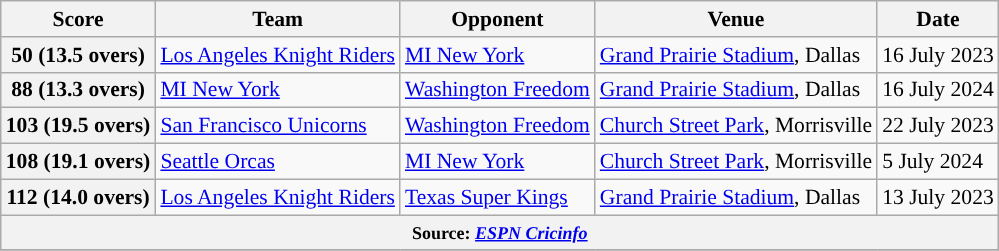<table class="wikitable sortable" style="text-align:left;font-size:90%;">
<tr>
<th>Score</th>
<th>Team</th>
<th>Opponent</th>
<th>Venue</th>
<th>Date</th>
</tr>
<tr>
<th>50 (13.5 overs)</th>
<td><a href='#'>Los Angeles Knight Riders</a></td>
<td><a href='#'>MI New York</a></td>
<td><a href='#'>Grand Prairie Stadium</a>, Dallas</td>
<td>16 July 2023</td>
</tr>
<tr>
<th>88 (13.3 overs)</th>
<td><a href='#'>MI New York</a></td>
<td><a href='#'>Washington Freedom</a></td>
<td><a href='#'>Grand Prairie Stadium</a>, Dallas</td>
<td>16 July 2024</td>
</tr>
<tr>
<th>103 (19.5 overs)</th>
<td><a href='#'>San Francisco Unicorns</a></td>
<td><a href='#'>Washington Freedom</a></td>
<td><a href='#'>Church Street Park</a>, Morrisville</td>
<td>22 July 2023</td>
</tr>
<tr>
<th>108 (19.1 overs)</th>
<td><a href='#'>Seattle Orcas</a></td>
<td><a href='#'>MI New York</a></td>
<td><a href='#'>Church Street Park</a>, Morrisville</td>
<td>5 July 2024</td>
</tr>
<tr>
<th>112 (14.0 overs)</th>
<td><a href='#'>Los Angeles Knight Riders</a></td>
<td><a href='#'>Texas Super Kings</a></td>
<td><a href='#'>Grand Prairie Stadium</a>, Dallas</td>
<td>13 July 2023</td>
</tr>
<tr>
<th colspan=5><small><strong>Source:</strong> <em><a href='#'>ESPN Cricinfo</a></em></small></th>
</tr>
<tr>
</tr>
</table>
